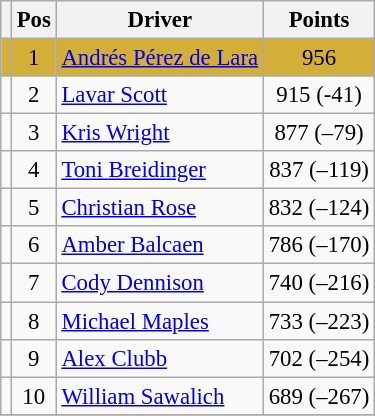<table class="wikitable" style="font-size: 95%;">
<tr>
<th></th>
<th>Pos</th>
<th>Driver</th>
<th>Points</th>
</tr>
<tr style="background:#D4AF37;">
<td align="left"></td>
<td style="text-align:center;">1</td>
<td><a href='#'>Andrés Pérez de Lara</a></td>
<td style="text-align:center;">956</td>
</tr>
<tr>
<td align="left"></td>
<td style="text-align:center;">2</td>
<td><a href='#'>Lavar Scott</a></td>
<td style="text-align:center;">915 (-41)</td>
</tr>
<tr>
<td align="left"></td>
<td style="text-align:center;">3</td>
<td><a href='#'>Kris Wright</a></td>
<td style="text-align:center;">877 (–79)</td>
</tr>
<tr>
<td align="left"></td>
<td style="text-align:center;">4</td>
<td><a href='#'>Toni Breidinger</a></td>
<td style="text-align:center;">837 (–119)</td>
</tr>
<tr>
<td align="left"></td>
<td style="text-align:center;">5</td>
<td><a href='#'>Christian Rose</a></td>
<td style="text-align:center;">832 (–124)</td>
</tr>
<tr>
<td align="left"></td>
<td style="text-align:center;">6</td>
<td><a href='#'>Amber Balcaen</a></td>
<td style="text-align:center;">786 (–170)</td>
</tr>
<tr>
<td align="left"></td>
<td style="text-align:center;">7</td>
<td><a href='#'>Cody Dennison</a></td>
<td style="text-align:center;">740 (–216)</td>
</tr>
<tr>
<td align="left"></td>
<td style="text-align:center;">8</td>
<td><a href='#'>Michael Maples</a></td>
<td style="text-align:center;">733 (–223)</td>
</tr>
<tr>
<td align="left"></td>
<td style="text-align:center;">9</td>
<td><a href='#'>Alex Clubb</a></td>
<td style="text-align:center;">702 (–254)</td>
</tr>
<tr>
<td align="left"></td>
<td style="text-align:center;">10</td>
<td><a href='#'>William Sawalich</a></td>
<td style="text-align:center;">689 (–267)</td>
</tr>
<tr class="sortbottom">
</tr>
</table>
